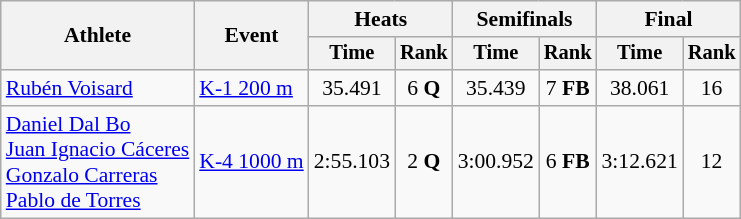<table class=wikitable style="font-size:90%">
<tr>
<th rowspan="2">Athlete</th>
<th rowspan="2">Event</th>
<th colspan=2>Heats</th>
<th colspan=2>Semifinals</th>
<th colspan=2>Final</th>
</tr>
<tr style="font-size:95%">
<th>Time</th>
<th>Rank</th>
<th>Time</th>
<th>Rank</th>
<th>Time</th>
<th>Rank</th>
</tr>
<tr align=center>
<td align=left><a href='#'>Rubén Voisard</a></td>
<td align=left><a href='#'>K-1 200 m</a></td>
<td>35.491</td>
<td>6 <strong>Q</strong></td>
<td>35.439</td>
<td>7 <strong>FB</strong></td>
<td>38.061</td>
<td>16</td>
</tr>
<tr align=center>
<td align=left><a href='#'>Daniel Dal Bo</a><br><a href='#'>Juan Ignacio Cáceres</a><br><a href='#'>Gonzalo Carreras</a><br><a href='#'>Pablo de Torres</a></td>
<td align=left><a href='#'>K-4 1000 m</a></td>
<td>2:55.103</td>
<td>2 <strong>Q</strong></td>
<td>3:00.952</td>
<td>6 <strong>FB</strong></td>
<td>3:12.621</td>
<td>12</td>
</tr>
</table>
